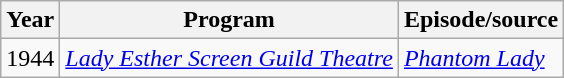<table class="wikitable">
<tr>
<th>Year</th>
<th>Program</th>
<th>Episode/source</th>
</tr>
<tr>
<td>1944</td>
<td><em><a href='#'>Lady Esther Screen Guild Theatre</a></em></td>
<td><em><a href='#'>Phantom Lady</a></em></td>
</tr>
</table>
